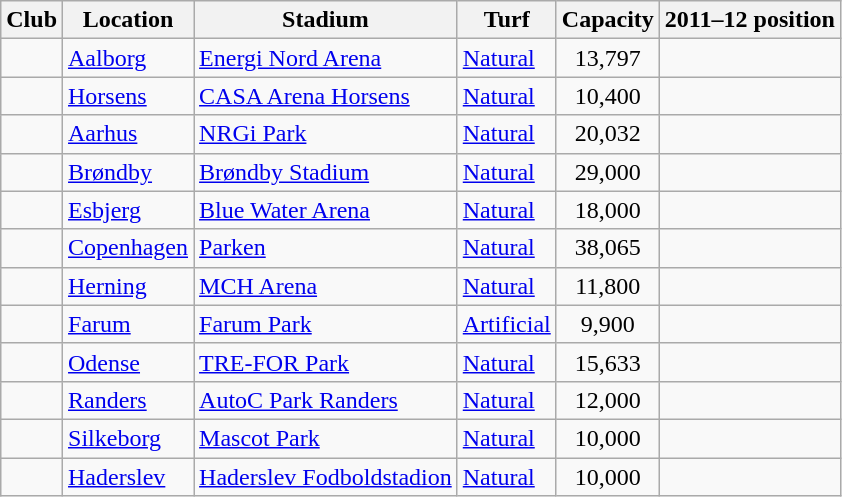<table class="wikitable sortable">
<tr>
<th>Club</th>
<th>Location</th>
<th>Stadium</th>
<th>Turf</th>
<th>Capacity</th>
<th>2011–12 position</th>
</tr>
<tr>
<td></td>
<td><a href='#'>Aalborg</a></td>
<td><a href='#'>Energi Nord Arena</a></td>
<td><a href='#'>Natural</a></td>
<td align="center">13,797</td>
<td></td>
</tr>
<tr>
<td></td>
<td><a href='#'>Horsens</a></td>
<td><a href='#'>CASA Arena Horsens</a></td>
<td><a href='#'>Natural</a></td>
<td align="center">10,400</td>
<td></td>
</tr>
<tr>
<td></td>
<td><a href='#'>Aarhus</a></td>
<td><a href='#'>NRGi Park</a></td>
<td><a href='#'>Natural</a></td>
<td align="center">20,032</td>
<td></td>
</tr>
<tr>
<td></td>
<td><a href='#'>Brøndby</a></td>
<td><a href='#'>Brøndby Stadium</a></td>
<td><a href='#'>Natural</a></td>
<td align="center">29,000</td>
<td></td>
</tr>
<tr>
<td></td>
<td><a href='#'>Esbjerg</a></td>
<td><a href='#'>Blue Water Arena</a></td>
<td><a href='#'>Natural</a></td>
<td align="center">18,000</td>
<td></td>
</tr>
<tr>
<td></td>
<td><a href='#'>Copenhagen</a></td>
<td><a href='#'>Parken</a></td>
<td><a href='#'>Natural</a></td>
<td align="center">38,065</td>
<td></td>
</tr>
<tr>
<td></td>
<td><a href='#'>Herning</a></td>
<td><a href='#'>MCH Arena</a></td>
<td><a href='#'>Natural</a></td>
<td align="center">11,800</td>
<td></td>
</tr>
<tr>
<td></td>
<td><a href='#'>Farum</a></td>
<td><a href='#'>Farum Park</a></td>
<td><a href='#'>Artificial</a></td>
<td align="center">9,900</td>
<td></td>
</tr>
<tr>
<td></td>
<td><a href='#'>Odense</a></td>
<td><a href='#'>TRE-FOR Park</a></td>
<td><a href='#'>Natural</a></td>
<td align="center">15,633</td>
<td></td>
</tr>
<tr>
<td></td>
<td><a href='#'>Randers</a></td>
<td><a href='#'>AutoC Park Randers</a></td>
<td><a href='#'>Natural</a></td>
<td align="center">12,000</td>
<td></td>
</tr>
<tr>
<td></td>
<td><a href='#'>Silkeborg</a></td>
<td><a href='#'>Mascot Park</a></td>
<td><a href='#'>Natural</a></td>
<td align="center">10,000</td>
<td></td>
</tr>
<tr>
<td></td>
<td><a href='#'>Haderslev</a></td>
<td><a href='#'>Haderslev Fodboldstadion</a></td>
<td><a href='#'>Natural</a></td>
<td align="center">10,000</td>
<td></td>
</tr>
</table>
